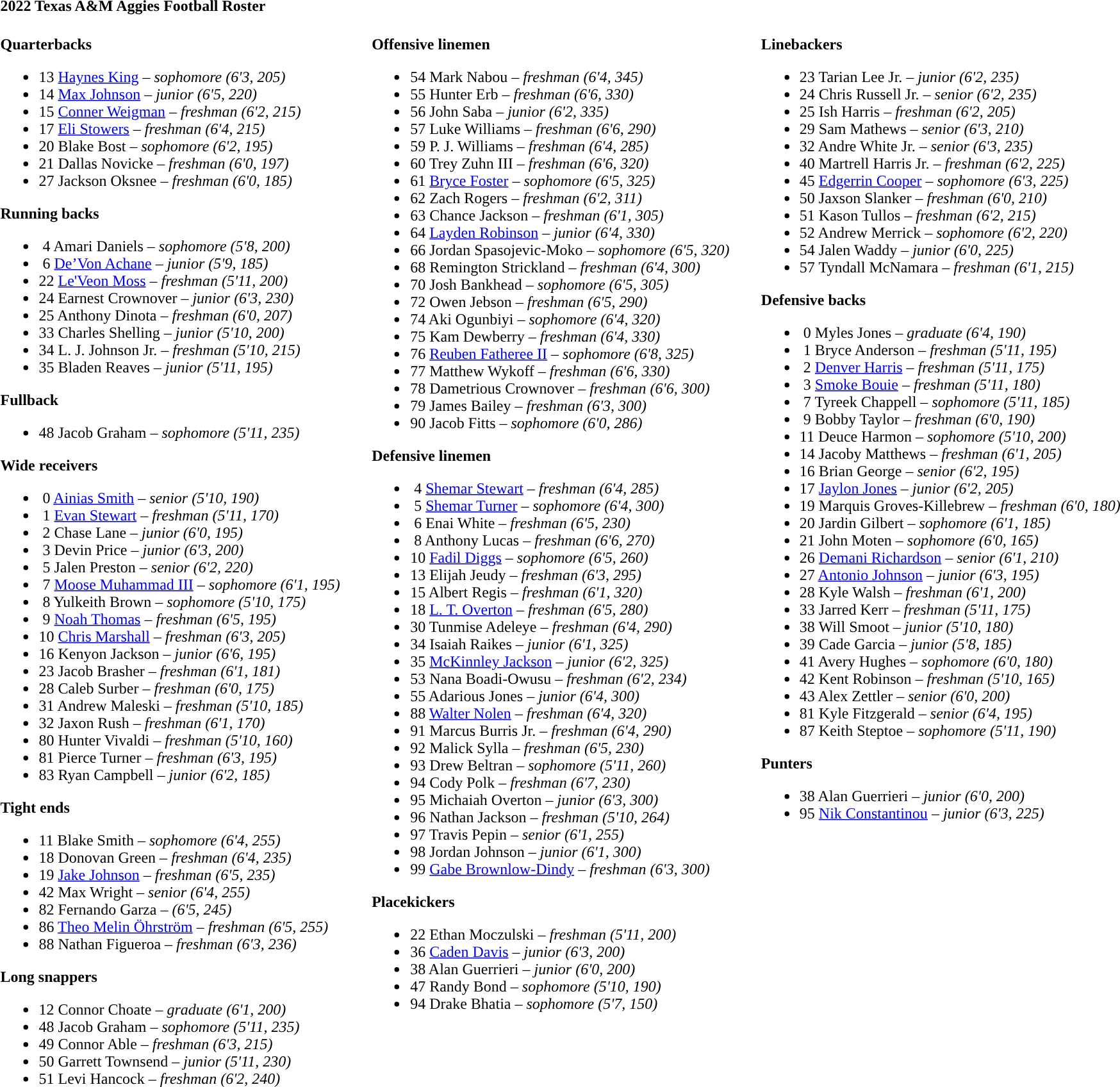<table class="toccolours" style="text-align: left;">
<tr>
<td colspan=11><strong>2022 Texas A&M Aggies Football Roster</strong></td>
</tr>
<tr>
<td valign="top"><br><strong>Quarterbacks</strong><ul><li>13 <a href='#'>Haynes King</a> – <em>sophomore (6'3, 205)</em></li><li>14 <a href='#'>Max Johnson</a> – <em>junior (6'5, 220)</em></li><li>15 <a href='#'>Conner Weigman</a> – <em>freshman (6'2, 215)</em></li><li>17 <a href='#'>Eli Stowers</a> – <em> freshman (6'4, 215)</em></li><li>20 Blake Bost – <em>sophomore (6'2, 195)</em></li><li>21 Dallas Novicke – <em>freshman (6'0, 197)</em></li><li>27 Jackson Oksnee – <em> freshman (6'0, 185)</em></li></ul><strong>Running backs</strong><ul><li> 4 Amari Daniels – <em>sophomore (5'8, 200)</em></li><li> 6 <a href='#'>De’Von Achane</a> – <em>junior (5'9, 185)</em></li><li>22 <a href='#'>Le'Veon Moss</a> – <em>freshman (5'11, 200)</em></li><li>24 Earnest Crownover – <em>junior (6'3, 230)</em></li><li>25 Anthony Dinota – <em> freshman (6'0, 207)</em></li><li>33 Charles Shelling – <em>junior (5'10, 200)</em></li><li>34 L. J. Johnson Jr. – <em> freshman (5'10, 215)</em></li><li>35 Bladen Reaves – <em>junior (5'11, 195)</em></li></ul><strong>Fullback</strong><ul><li>48 Jacob Graham – <em>sophomore (5'11, 235)</em></li></ul><strong>Wide receivers</strong><ul><li> 0 <a href='#'>Ainias Smith</a> – <em>senior (5'10, 190)</em></li><li> 1 <a href='#'>Evan Stewart</a> – <em>freshman (5'11, 170)</em></li><li> 2 Chase Lane – <em>junior (6'0, 195)</em></li><li> 3 Devin Price – <em>junior (6'3, 200)</em></li><li> 5 Jalen Preston – <em>senior (6'2, 220)</em></li><li> 7 <a href='#'>Moose Muhammad III</a> – <em>sophomore (6'1, 195)</em></li><li> 8 Yulkeith Brown – <em>sophomore (5'10, 175)</em></li><li> 9 <a href='#'>Noah Thomas</a> – <em>freshman (6'5, 195)</em></li><li>10 <a href='#'>Chris Marshall</a> – <em>freshman (6'3, 205)</em></li><li>16 Kenyon Jackson – <em>junior (6'6, 195)</em></li><li>23 Jacob Brasher – <em>freshman (6'1, 181)</em></li><li>28 Caleb Surber – <em> freshman (6'0, 175)</em></li><li>31 Andrew Maleski – <em>freshman (5'10, 185)</em></li><li>32 Jaxon Rush – <em>freshman (6'1, 170)</em></li><li>80 Hunter Vivaldi – <em>freshman (5'10, 160)</em></li><li>81 Pierce Turner – <em>freshman (6'3, 195)</em></li><li>83 Ryan Campbell – <em>junior (6'2, 185)</em></li></ul><strong>Tight ends</strong><ul><li>11 Blake Smith – <em>sophomore (6'4, 255)</em></li><li>18 Donovan Green – <em>freshman (6'4, 235)</em></li><li>19 <a href='#'>Jake Johnson</a> – <em>freshman (6'5, 235)</em></li><li>42 Max Wright – <em>senior (6'4, 255)</em></li><li>82 Fernando Garza – <em>(6'5, 245)</em></li><li>86 <a href='#'>Theo Melin Öhrström</a> – <em>freshman (6'5, 255)</em></li><li>88 Nathan Figueroa – <em>freshman (6'3, 236)</em></li></ul><strong>Long snappers</strong><ul><li>12 Connor Choate – <em>graduate (6'1, 200)</em></li><li>48 Jacob Graham – <em>sophomore (5'11, 235)</em></li><li>49 Connor Able – <em> freshman (6'3, 215)</em></li><li>50 Garrett Townsend – <em>junior (5'11, 230)</em></li><li>51 Levi Hancock – <em>freshman (6'2, 240)</em></li></ul></td>
<td width="25"> </td>
<td valign="top"><br><strong>Offensive linemen</strong><ul><li>54 Mark Nabou – <em>freshman (6'4, 345)</em></li><li>55 Hunter Erb – <em>freshman (6'6, 330)</em></li><li>56 John Saba – <em>junior (6'2, 335)</em></li><li>57 Luke Williams – <em> freshman (6'6, 290)</em></li><li>59 P. J. Williams – <em>freshman (6'4, 285)</em></li><li>60 Trey Zuhn III – <em> freshman (6'6, 320)</em></li><li>61 <a href='#'>Bryce Foster</a> – <em>sophomore (6'5, 325)</em></li><li>62 Zach Rogers – <em>freshman (6'2, 311)</em></li><li>63 Chance Jackson – <em>freshman (6'1, 305)</em></li><li>64 <a href='#'>Layden Robinson</a> – <em>junior (6'4, 330)</em></li><li>66 Jordan Spasojevic-Moko – <em> sophomore (6'5, 320)</em></li><li>68 Remington Strickland – <em> freshman (6'4, 300)</em></li><li>70 Josh Bankhead – <em>sophomore (6'5, 305)</em></li><li>72 Owen Jebson – <em> freshman (6'5, 290)</em></li><li>74 Aki Ogunbiyi – <em>sophomore (6'4, 320)</em></li><li>75 Kam Dewberry – <em>freshman (6'4, 330)</em></li><li>76 <a href='#'>Reuben Fatheree II</a> – <em>sophomore (6'8, 325)</em></li><li>77 Matthew Wykoff – <em> freshman (6'6, 330)</em></li><li>78 Dametrious Crownover – <em> freshman (6'6, 300)</em></li><li>79 James Bailey – <em>freshman (6'3, 300)</em></li><li>90 Jacob Fitts – <em>sophomore (6'0, 286)</em></li></ul><strong>Defensive linemen</strong><ul><li> 4 <a href='#'>Shemar Stewart</a> – <em>freshman (6'4, 285)</em></li><li> 5 <a href='#'>Shemar Turner</a> – <em>sophomore (6'4, 300)</em></li><li> 6 Enai White – <em>freshman (6'5, 230)</em></li><li> 8 Anthony Lucas – <em>freshman (6'6, 270)</em></li><li>10 <a href='#'>Fadil Diggs</a> – <em>sophomore (6'5, 260)</em></li><li>13 Elijah Jeudy – <em> freshman (6'3, 295)</em></li><li>15 Albert Regis – <em> freshman (6'1, 320)</em></li><li>18 <a href='#'>L. T. Overton</a> – <em>freshman (6'5, 280)</em></li><li>30 Tunmise Adeleye – <em> freshman (6'4, 290)</em></li><li>34 Isaiah Raikes – <em>junior (6'1, 325)</em></li><li>35 <a href='#'>McKinnley Jackson</a> – <em>junior (6'2, 325)</em></li><li>53 Nana Boadi-Owusu – <em>freshman (6'2, 234)</em></li><li>55 Adarious Jones – <em>junior (6'4, 300)</em></li><li>88 <a href='#'>Walter Nolen</a> – <em>freshman (6'4, 320)</em></li><li>91 Marcus Burris Jr. – <em> freshman (6'4, 290)</em></li><li>92 Malick Sylla – <em>freshman (6'5, 230)</em></li><li>93 Drew Beltran – <em>sophomore (5'11, 260)</em></li><li>94 Cody Polk – <em>freshman (6'7, 230)</em></li><li>95 Michaiah Overton – <em>junior (6'3, 300)</em></li><li>96 Nathan Jackson – <em> freshman (5'10, 264)</em></li><li>97 Travis Pepin – <em>senior (6'1, 255)</em></li><li>98 Jordan Johnson – <em>junior (6'1, 300)</em></li><li>99 <a href='#'>Gabe Brownlow-Dindy</a> – <em>freshman (6'3, 300)</em></li></ul><strong>Placekickers</strong><ul><li>22 Ethan Moczulski – <em>freshman (5'11, 200)</em></li><li>36 <a href='#'>Caden Davis</a> – <em>junior (6'3, 200)</em></li><li>38 Alan Guerrieri – <em>junior (6'0, 200)</em></li><li>47 Randy Bond – <em>sophomore (5'10, 190)</em></li><li>94 Drake Bhatia – <em>sophomore (5'7, 150)</em></li></ul></td>
<td width="25"> </td>
<td valign="top"><br><strong>Linebackers</strong><ul><li>23 Tarian Lee Jr. – <em>junior (6'2, 235)</em></li><li>24 Chris Russell Jr. – <em>senior (6'2, 235)</em></li><li>25 Ish Harris – <em>freshman (6'2, 205)</em></li><li>29 Sam Mathews – <em>senior (6'3, 210)</em></li><li>32 Andre White Jr. – <em>senior (6'3, 235)</em></li><li>40 Martrell Harris Jr. – <em>freshman (6'2, 225)</em></li><li>45 <a href='#'>Edgerrin Cooper</a> – <em>sophomore (6'3, 225)</em></li><li>50 Jaxson Slanker – <em>freshman (6'0, 210)</em></li><li>51 Kason Tullos – <em> freshman (6'2, 215)</em></li><li>52 Andrew Merrick – <em>sophomore (6'2, 220)</em></li><li>54 Jalen Waddy – <em>junior (6'0, 225)</em></li><li>57 Tyndall McNamara – <em>freshman (6'1, 215)</em></li></ul><strong>Defensive backs</strong><ul><li> 0 Myles Jones – <em>graduate (6'4, 190)</em></li><li> 1 Bryce Anderson – <em>freshman (5'11, 195)</em></li><li> 2 <a href='#'>Denver Harris</a> – <em>freshman (5'11, 175)</em></li><li> 3 <a href='#'>Smoke Bouie</a> – <em>freshman (5'11, 180)</em></li><li> 7 Tyreek Chappell – <em>sophomore (5'11, 185)</em></li><li> 9 Bobby Taylor – <em>freshman (6'0, 190)</em></li><li>11 Deuce Harmon – <em>sophomore (5'10, 200)</em></li><li>14 Jacoby Matthews – <em>freshman (6'1, 205)</em></li><li>16 Brian George – <em>senior (6'2, 195)</em></li><li>17 <a href='#'>Jaylon Jones</a> – <em>junior (6'2, 205)</em></li><li>19 Marquis Groves-Killebrew – <em>freshman (6'0, 180)</em></li><li>20 Jardin Gilbert – <em>sophomore (6'1, 185)</em></li><li>21 John Moten – <em>sophomore (6'0, 165)</em></li><li>26 <a href='#'>Demani Richardson</a> – <em>senior (6'1, 210)</em></li><li>27 <a href='#'>Antonio Johnson</a> – <em>junior (6'3, 195)</em></li><li>28 Kyle Walsh – <em>freshman (6'1, 200)</em></li><li>33 Jarred Kerr – <em>freshman (5'11, 175)</em></li><li>38 Will Smoot – <em>junior (5'10, 180)</em></li><li>39 Cade Garcia – <em> junior (5'8, 185)</em></li><li>41 Avery Hughes – <em>sophomore (6'0, 180)</em></li><li>42 Kent Robinson – <em> freshman (5'10, 165)</em></li><li>43 Alex Zettler – <em>senior (6'0, 200)</em></li><li>81 Kyle Fitzgerald – <em>senior (6'4, 195)</em></li><li>87 Keith Steptoe – <em>sophomore (5'11, 190)</em></li></ul><strong>Punters</strong><ul><li>38 Alan Guerrieri – <em>junior (6'0, 200)</em></li><li>95 <a href='#'>Nik Constantinou</a> – <em>junior (6'3, 225)</em></li></ul></td>
</tr>
</table>
